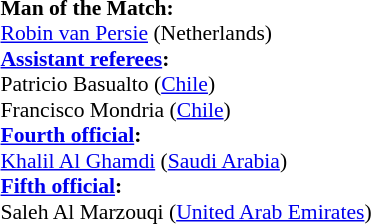<table style="width:50%; font-size:90%;">
<tr>
<td><br><strong>Man of the Match:</strong>
<br><a href='#'>Robin van Persie</a> (Netherlands)<br><strong><a href='#'>Assistant referees</a>:</strong>
<br>Patricio Basualto (<a href='#'>Chile</a>)
<br>Francisco Mondria (<a href='#'>Chile</a>)
<br><strong><a href='#'>Fourth official</a>:</strong>
<br><a href='#'>Khalil Al Ghamdi</a> (<a href='#'>Saudi Arabia</a>)
<br><strong><a href='#'>Fifth official</a>:</strong>
<br>Saleh Al Marzouqi (<a href='#'>United Arab Emirates</a>)</td>
</tr>
</table>
